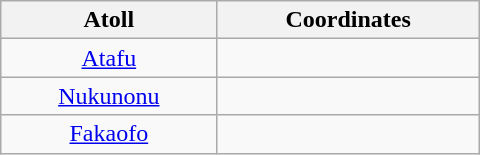<table class="wikitable" style="width:320px; text-align:center;">
<tr>
<th>Atoll</th>
<th>Coordinates</th>
</tr>
<tr>
<td><a href='#'>Atafu</a></td>
<td></td>
</tr>
<tr>
<td><a href='#'>Nukunonu</a></td>
<td></td>
</tr>
<tr>
<td><a href='#'>Fakaofo</a></td>
<td></td>
</tr>
</table>
